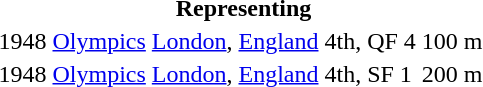<table>
<tr>
<th colspan="6">Representing </th>
</tr>
<tr>
<td>1948</td>
<td><a href='#'>Olympics</a></td>
<td><a href='#'>London</a>, <a href='#'>England</a></td>
<td>4th, QF 4</td>
<td>100 m</td>
<td><a href='#'></a></td>
</tr>
<tr>
<td>1948</td>
<td><a href='#'>Olympics</a></td>
<td><a href='#'>London</a>, <a href='#'>England</a></td>
<td>4th, SF 1</td>
<td>200 m</td>
<td><a href='#'></a></td>
</tr>
</table>
